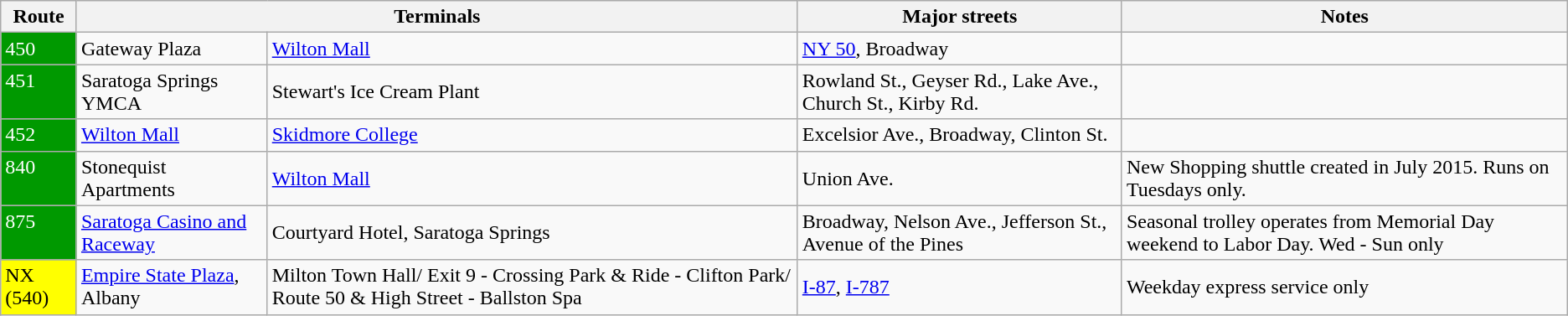<table class=wikitable>
<tr>
<th>Route</th>
<th colspan=2>Terminals</th>
<th>Major streets</th>
<th>Notes</th>
</tr>
<tr>
<td valign=top style="background:#009900;color:white" id=450>450</td>
<td>Gateway Plaza</td>
<td><a href='#'>Wilton Mall</a></td>
<td><a href='#'>NY 50</a>, Broadway</td>
<td></td>
</tr>
<tr>
<td valign=top style="background:#009900;color:white" id=451>451</td>
<td>Saratoga Springs YMCA</td>
<td>Stewart's Ice Cream Plant</td>
<td>Rowland St., Geyser Rd., Lake Ave., Church St., Kirby Rd.</td>
<td></td>
</tr>
<tr>
<td valign=top style="background:#009900;color:white" id=452>452</td>
<td><a href='#'>Wilton Mall</a></td>
<td><a href='#'>Skidmore College</a></td>
<td>Excelsior Ave., Broadway, Clinton St.</td>
<td></td>
</tr>
<tr>
<td valign=top style="background:#009900;color:white" id=840>840</td>
<td>Stonequist Apartments</td>
<td><a href='#'>Wilton Mall</a></td>
<td>Union Ave.</td>
<td>New Shopping shuttle created in July 2015. Runs on Tuesdays only.</td>
</tr>
<tr>
<td valign=top style="background:#009900;color:white" id=875>875</td>
<td><a href='#'>Saratoga Casino and Raceway</a></td>
<td>Courtyard Hotel, Saratoga Springs</td>
<td>Broadway, Nelson Ave., Jefferson St., Avenue of the Pines</td>
<td>Seasonal trolley operates from Memorial Day weekend to Labor Day. Wed - Sun only</td>
</tr>
<tr>
<td valign=top style="background:#FFFF00;color::#000099" id=NX(540)>NX (540)</td>
<td><a href='#'>Empire State Plaza</a>, Albany</td>
<td>Milton Town Hall/ Exit 9 - Crossing Park & Ride - Clifton Park/ Route 50 & High Street - Ballston Spa</td>
<td><a href='#'>I-87</a>, <a href='#'>I-787</a></td>
<td>Weekday express service only</td>
</tr>
</table>
